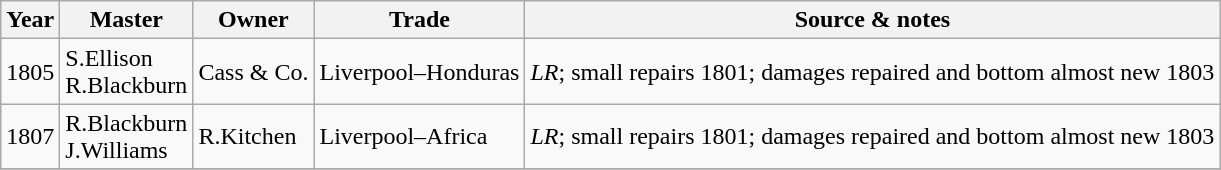<table class="sortable wikitable">
<tr>
<th>Year</th>
<th>Master</th>
<th>Owner</th>
<th>Trade</th>
<th>Source & notes</th>
</tr>
<tr>
<td>1805</td>
<td>S.Ellison<br>R.Blackburn</td>
<td>Cass & Co.</td>
<td>Liverpool–Honduras</td>
<td><em>LR</em>; small repairs 1801; damages repaired and bottom almost new 1803</td>
</tr>
<tr>
<td>1807</td>
<td>R.Blackburn<br>J.Williams</td>
<td>R.Kitchen</td>
<td>Liverpool–Africa</td>
<td><em>LR</em>; small repairs 1801; damages repaired and bottom almost new 1803</td>
</tr>
<tr>
</tr>
</table>
